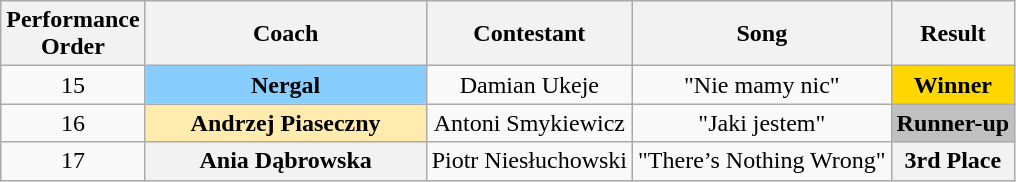<table class="wikitable sortable" style="text-align: center; width: auto;">
<tr>
<th>Performance <br>Order</th>
<th>Coach</th>
<th>Contestant</th>
<th>Song</th>
<th>Result</th>
</tr>
<tr>
<td>15</td>
<th style="background:#87ceff; width:180px;">Nergal</th>
<td>Damian Ukeje</td>
<td>"Nie mamy nic"</td>
<th style="background:gold"><strong>Winner</strong></th>
</tr>
<tr>
<td>16</td>
<th style="background:#ffebad; width:180px;">Andrzej Piaseczny</th>
<td>Antoni Smykiewicz</td>
<td>"Jaki jestem"</td>
<th style="background:silver"><strong>Runner-up</strong></th>
</tr>
<tr>
<td>17</td>
<th>Ania Dąbrowska</th>
<td>Piotr Niesłuchowski</td>
<td>"There’s Nothing Wrong"</td>
<th><strong>3rd Place</strong></th>
</tr>
</table>
